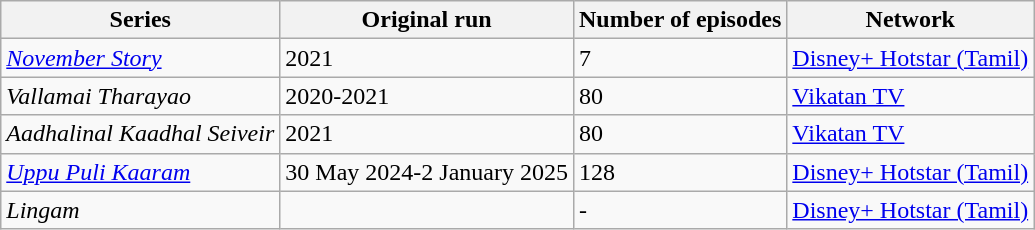<table class="sortable wikitable">
<tr>
<th>Series</th>
<th>Original run</th>
<th>Number of episodes</th>
<th>Network</th>
</tr>
<tr>
<td><em><a href='#'>November Story</a></em></td>
<td>2021</td>
<td>7</td>
<td><a href='#'>Disney+ Hotstar (Tamil)</a></td>
</tr>
<tr>
<td><em>Vallamai Tharayao</em></td>
<td>2020-2021</td>
<td>80</td>
<td><a href='#'>Vikatan TV</a></td>
</tr>
<tr>
<td><em>Aadhalinal Kaadhal Seiveir</em></td>
<td>2021</td>
<td>80</td>
<td><a href='#'>Vikatan TV</a></td>
</tr>
<tr>
<td><em><a href='#'>Uppu Puli Kaaram</a></em></td>
<td>30 May 2024-2 January 2025</td>
<td>128</td>
<td><a href='#'>Disney+ Hotstar (Tamil)</a></td>
</tr>
<tr>
<td><em>Lingam</em></td>
<td></td>
<td>-</td>
<td><a href='#'>Disney+ Hotstar (Tamil)</a></td>
</tr>
</table>
